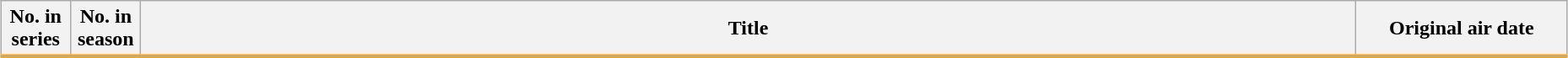<table class="wikitable" style="width:98%; margin:auto; background:#FFF;">
<tr style="border-bottom: 3px solid #FFA50F;">
<th style="width:3em;">No. in series</th>
<th style="width:3em;">No. in season</th>
<th>Title</th>
<th style="width:10em;">Original air date</th>
</tr>
<tr>
</tr>
</table>
